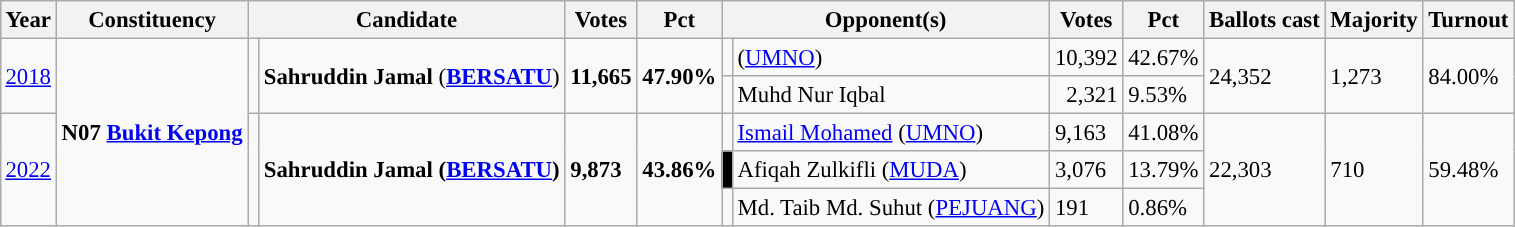<table class="wikitable" style="margin:0.5em ; font-size:95%">
<tr>
<th>Year</th>
<th>Constituency</th>
<th colspan=2>Candidate</th>
<th>Votes</th>
<th>Pct</th>
<th colspan=2>Opponent(s)</th>
<th>Votes</th>
<th>Pct</th>
<th>Ballots cast</th>
<th>Majority</th>
<th>Turnout</th>
</tr>
<tr>
<td rowspan=2><a href='#'>2018</a></td>
<td rowspan="5"><strong>N07 <a href='#'>Bukit Kepong</a></strong></td>
<td rowspan=2 ></td>
<td rowspan=2><strong>Sahruddin Jamal</strong> (<a href='#'><strong>BERSATU</strong></a>)</td>
<td rowspan=2 align="right"><strong>11,665</strong></td>
<td rowspan=2><strong>47.90%</strong></td>
<td></td>
<td> (<a href='#'>UMNO</a>)</td>
<td align="right">10,392</td>
<td>42.67%</td>
<td rowspan=2>24,352</td>
<td rowspan=2>1,273</td>
<td rowspan=2>84.00%</td>
</tr>
<tr>
<td></td>
<td>Muhd Nur Iqbal<br> </td>
<td align="right">2,321</td>
<td>9.53%</td>
</tr>
<tr>
<td rowspan="3"><a href='#'>2022</a></td>
<td rowspan="3" bgcolor=></td>
<td rowspan="3"><strong>Sahruddin Jamal (<a href='#'>BERSATU</a>)</strong></td>
<td rowspan="3"><strong>9,873</strong></td>
<td rowspan="3"><strong>43.86%</strong></td>
<td></td>
<td><a href='#'>Ismail Mohamed</a> (<a href='#'>UMNO</a>)</td>
<td>9,163</td>
<td>41.08%</td>
<td rowspan="3">22,303</td>
<td rowspan="3">710</td>
<td rowspan="3">59.48%</td>
</tr>
<tr>
<td bgcolor=black></td>
<td>Afiqah Zulkifli (<a href='#'>MUDA</a>)</td>
<td>3,076</td>
<td>13.79%</td>
</tr>
<tr>
<td></td>
<td>Md. Taib Md. Suhut (<a href='#'>PEJUANG</a>)</td>
<td>191</td>
<td>0.86%</td>
</tr>
</table>
